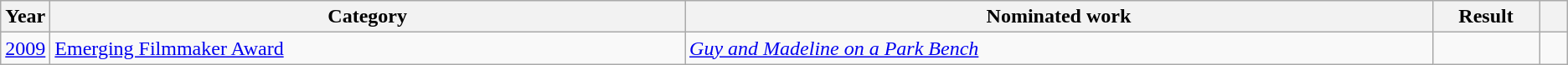<table class=wikitable>
<tr>
<th scope="col" style="width:1em;">Year</th>
<th scope="col" style="width:33em;">Category</th>
<th scope="col" style="width:39em;">Nominated work</th>
<th scope="col" style="width:5em;">Result</th>
<th scope="col" style="width:1em;"></th>
</tr>
<tr>
<td><a href='#'>2009</a></td>
<td><a href='#'>Emerging Filmmaker Award</a></td>
<td><em><a href='#'>Guy and Madeline on a Park Bench</a></em></td>
<td></td>
<td></td>
</tr>
</table>
